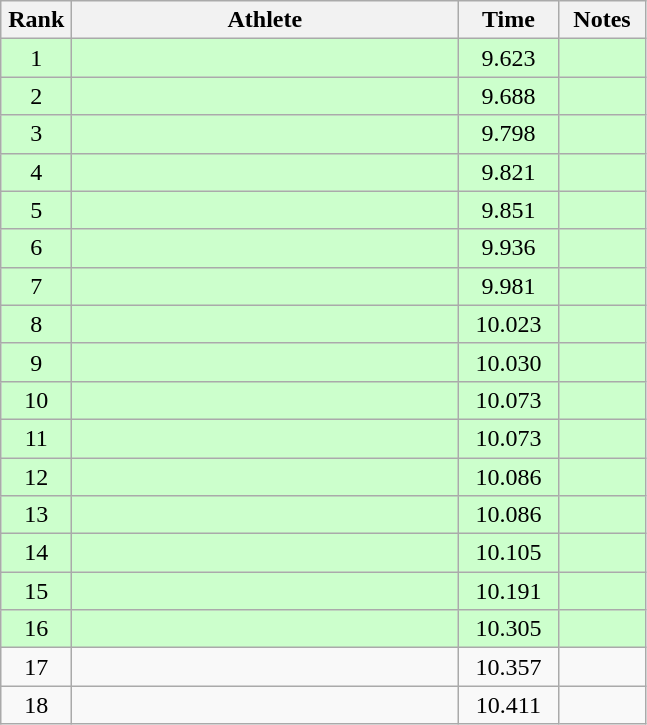<table class=wikitable style="text-align:center">
<tr>
<th width=40>Rank</th>
<th width=250>Athlete</th>
<th width=60>Time</th>
<th width=50>Notes</th>
</tr>
<tr bgcolor=ccffcc>
<td>1</td>
<td align=left></td>
<td>9.623</td>
<td></td>
</tr>
<tr bgcolor=ccffcc>
<td>2</td>
<td align=left></td>
<td>9.688</td>
<td></td>
</tr>
<tr bgcolor=ccffcc>
<td>3</td>
<td align=left></td>
<td>9.798</td>
<td></td>
</tr>
<tr bgcolor=ccffcc>
<td>4</td>
<td align=left></td>
<td>9.821</td>
<td></td>
</tr>
<tr bgcolor=ccffcc>
<td>5</td>
<td align=left></td>
<td>9.851</td>
<td></td>
</tr>
<tr bgcolor=ccffcc>
<td>6</td>
<td align=left></td>
<td>9.936</td>
<td></td>
</tr>
<tr bgcolor=ccffcc>
<td>7</td>
<td align=left></td>
<td>9.981</td>
<td></td>
</tr>
<tr bgcolor=ccffcc>
<td>8</td>
<td align=left></td>
<td>10.023</td>
<td></td>
</tr>
<tr bgcolor=ccffcc>
<td>9</td>
<td align=left></td>
<td>10.030</td>
<td></td>
</tr>
<tr bgcolor=ccffcc>
<td>10</td>
<td align=left></td>
<td>10.073</td>
<td></td>
</tr>
<tr bgcolor=ccffcc>
<td>11</td>
<td align=left></td>
<td>10.073</td>
<td></td>
</tr>
<tr bgcolor=ccffcc>
<td>12</td>
<td align=left></td>
<td>10.086</td>
<td></td>
</tr>
<tr bgcolor=ccffcc>
<td>13</td>
<td align=left></td>
<td>10.086</td>
<td></td>
</tr>
<tr bgcolor=ccffcc>
<td>14</td>
<td align=left></td>
<td>10.105</td>
<td></td>
</tr>
<tr bgcolor=ccffcc>
<td>15</td>
<td align=left></td>
<td>10.191</td>
<td></td>
</tr>
<tr bgcolor=ccffcc>
<td>16</td>
<td align=left></td>
<td>10.305</td>
<td></td>
</tr>
<tr>
<td>17</td>
<td align=left></td>
<td>10.357</td>
<td></td>
</tr>
<tr>
<td>18</td>
<td align=left></td>
<td>10.411</td>
<td></td>
</tr>
</table>
